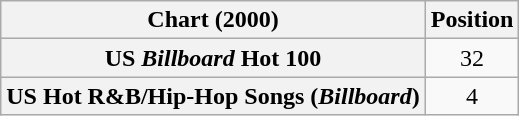<table class="wikitable sortable plainrowheaders" style="text-align:center">
<tr>
<th scope="col">Chart (2000)</th>
<th scope="col">Position</th>
</tr>
<tr>
<th scope="row">US <em>Billboard</em> Hot 100</th>
<td>32</td>
</tr>
<tr>
<th scope="row">US Hot R&B/Hip-Hop Songs (<em>Billboard</em>)</th>
<td>4</td>
</tr>
</table>
